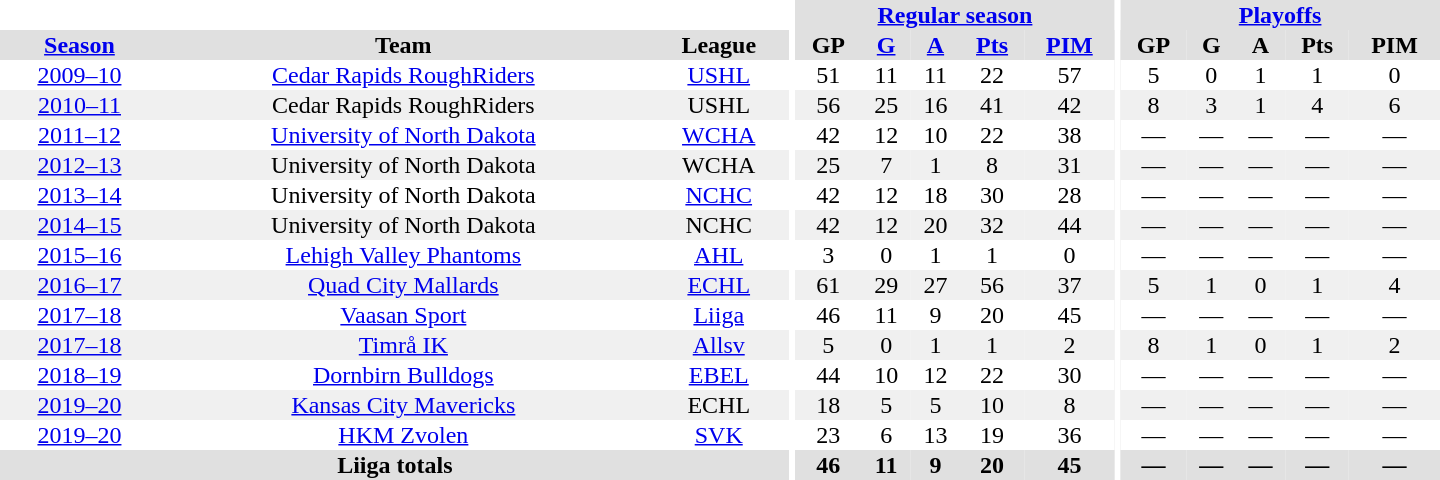<table border="0" cellpadding="1" cellspacing="0" style="text-align:center; width:60em">
<tr bgcolor="#e0e0e0">
<th colspan="3" bgcolor="#ffffff"></th>
<th rowspan="99" bgcolor="#ffffff"></th>
<th colspan="5"><a href='#'>Regular season</a></th>
<th rowspan="99" bgcolor="#ffffff"></th>
<th colspan="5"><a href='#'>Playoffs</a></th>
</tr>
<tr bgcolor="#e0e0e0">
<th><a href='#'>Season</a></th>
<th>Team</th>
<th>League</th>
<th>GP</th>
<th><a href='#'>G</a></th>
<th><a href='#'>A</a></th>
<th><a href='#'>Pts</a></th>
<th><a href='#'>PIM</a></th>
<th>GP</th>
<th>G</th>
<th>A</th>
<th>Pts</th>
<th>PIM</th>
</tr>
<tr>
<td><a href='#'>2009–10</a></td>
<td><a href='#'>Cedar Rapids RoughRiders</a></td>
<td><a href='#'>USHL</a></td>
<td>51</td>
<td>11</td>
<td>11</td>
<td>22</td>
<td>57</td>
<td>5</td>
<td>0</td>
<td>1</td>
<td>1</td>
<td>0</td>
</tr>
<tr bgcolor="#f0f0f0">
<td><a href='#'>2010–11</a></td>
<td>Cedar Rapids RoughRiders</td>
<td>USHL</td>
<td>56</td>
<td>25</td>
<td>16</td>
<td>41</td>
<td>42</td>
<td>8</td>
<td>3</td>
<td>1</td>
<td>4</td>
<td>6</td>
</tr>
<tr>
<td><a href='#'>2011–12</a></td>
<td><a href='#'>University of North Dakota</a></td>
<td><a href='#'>WCHA</a></td>
<td>42</td>
<td>12</td>
<td>10</td>
<td>22</td>
<td>38</td>
<td>—</td>
<td>—</td>
<td>—</td>
<td>—</td>
<td>—</td>
</tr>
<tr bgcolor="#f0f0f0">
<td><a href='#'>2012–13</a></td>
<td>University of North Dakota</td>
<td>WCHA</td>
<td>25</td>
<td>7</td>
<td>1</td>
<td>8</td>
<td>31</td>
<td>—</td>
<td>—</td>
<td>—</td>
<td>—</td>
<td>—</td>
</tr>
<tr>
<td><a href='#'>2013–14</a></td>
<td>University of North Dakota</td>
<td><a href='#'>NCHC</a></td>
<td>42</td>
<td>12</td>
<td>18</td>
<td>30</td>
<td>28</td>
<td>—</td>
<td>—</td>
<td>—</td>
<td>—</td>
<td>—</td>
</tr>
<tr bgcolor="#f0f0f0">
<td><a href='#'>2014–15</a></td>
<td>University of North Dakota</td>
<td>NCHC</td>
<td>42</td>
<td>12</td>
<td>20</td>
<td>32</td>
<td>44</td>
<td>—</td>
<td>—</td>
<td>—</td>
<td>—</td>
<td>—</td>
</tr>
<tr>
<td><a href='#'>2015–16</a></td>
<td><a href='#'>Lehigh Valley Phantoms</a></td>
<td><a href='#'>AHL</a></td>
<td>3</td>
<td>0</td>
<td>1</td>
<td>1</td>
<td>0</td>
<td>—</td>
<td>—</td>
<td>—</td>
<td>—</td>
<td>—</td>
</tr>
<tr bgcolor="#f0f0f0">
<td><a href='#'>2016–17</a></td>
<td><a href='#'>Quad City Mallards</a></td>
<td><a href='#'>ECHL</a></td>
<td>61</td>
<td>29</td>
<td>27</td>
<td>56</td>
<td>37</td>
<td>5</td>
<td>1</td>
<td>0</td>
<td>1</td>
<td>4</td>
</tr>
<tr>
<td><a href='#'>2017–18</a></td>
<td><a href='#'>Vaasan Sport</a></td>
<td><a href='#'>Liiga</a></td>
<td>46</td>
<td>11</td>
<td>9</td>
<td>20</td>
<td>45</td>
<td>—</td>
<td>—</td>
<td>—</td>
<td>—</td>
<td>—</td>
</tr>
<tr bgcolor="#f0f0f0">
<td><a href='#'>2017–18</a></td>
<td><a href='#'>Timrå IK</a></td>
<td><a href='#'>Allsv</a></td>
<td>5</td>
<td>0</td>
<td>1</td>
<td>1</td>
<td>2</td>
<td>8</td>
<td>1</td>
<td>0</td>
<td>1</td>
<td>2</td>
</tr>
<tr>
<td><a href='#'>2018–19</a></td>
<td><a href='#'>Dornbirn Bulldogs</a></td>
<td><a href='#'>EBEL</a></td>
<td>44</td>
<td>10</td>
<td>12</td>
<td>22</td>
<td>30</td>
<td>—</td>
<td>—</td>
<td>—</td>
<td>—</td>
<td>—</td>
</tr>
<tr bgcolor="#f0f0f0">
<td><a href='#'>2019–20</a></td>
<td><a href='#'>Kansas City Mavericks</a></td>
<td>ECHL</td>
<td>18</td>
<td>5</td>
<td>5</td>
<td>10</td>
<td>8</td>
<td>—</td>
<td>—</td>
<td>—</td>
<td>—</td>
<td>—</td>
</tr>
<tr>
<td><a href='#'>2019–20</a></td>
<td><a href='#'>HKM Zvolen</a></td>
<td><a href='#'>SVK</a></td>
<td>23</td>
<td>6</td>
<td>13</td>
<td>19</td>
<td>36</td>
<td>—</td>
<td>—</td>
<td>—</td>
<td>—</td>
<td>—</td>
</tr>
<tr bgcolor="#e0e0e0">
<th colspan="3">Liiga totals</th>
<th>46</th>
<th>11</th>
<th>9</th>
<th>20</th>
<th>45</th>
<th>—</th>
<th>—</th>
<th>—</th>
<th>—</th>
<th>—</th>
</tr>
</table>
